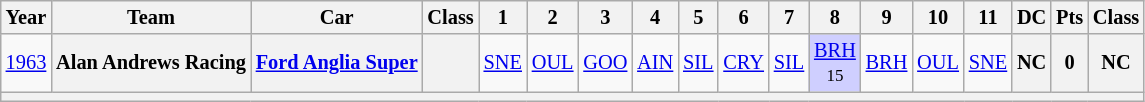<table class="wikitable" style="text-align:center; font-size:85%">
<tr>
<th>Year</th>
<th>Team</th>
<th>Car</th>
<th>Class</th>
<th>1</th>
<th>2</th>
<th>3</th>
<th>4</th>
<th>5</th>
<th>6</th>
<th>7</th>
<th>8</th>
<th>9</th>
<th>10</th>
<th>11</th>
<th>DC</th>
<th>Pts</th>
<th>Class</th>
</tr>
<tr>
<td><a href='#'>1963</a></td>
<th>Alan Andrews Racing</th>
<th><a href='#'>Ford Anglia Super</a></th>
<th><span></span></th>
<td><a href='#'>SNE</a></td>
<td><a href='#'>OUL</a></td>
<td><a href='#'>GOO</a></td>
<td><a href='#'>AIN</a></td>
<td><a href='#'>SIL</a></td>
<td><a href='#'>CRY</a></td>
<td><a href='#'>SIL</a></td>
<td style="background:#CFCFFF;"><a href='#'>BRH</a><br><small>15</small></td>
<td><a href='#'>BRH</a></td>
<td><a href='#'>OUL</a></td>
<td><a href='#'>SNE</a></td>
<th>NC</th>
<th>0</th>
<th>NC</th>
</tr>
<tr>
<th colspan="18"></th>
</tr>
</table>
